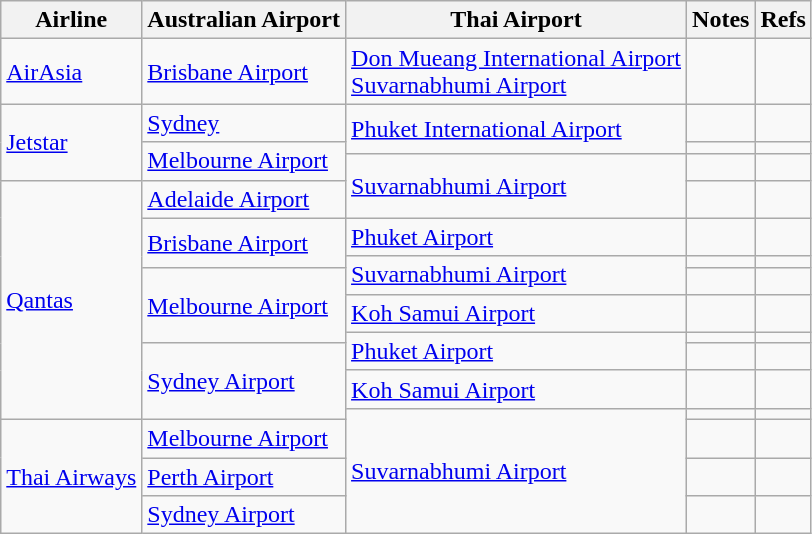<table class="wikitable sortable">
<tr>
<th>Airline</th>
<th>Australian Airport</th>
<th>Thai Airport</th>
<th>Notes</th>
<th class="unsortable">Refs</th>
</tr>
<tr>
<td><a href='#'>AirAsia</a></td>
<td><a href='#'>Brisbane Airport</a></td>
<td><a href='#'>Don Mueang International Airport</a><br><a href='#'>Suvarnabhumi Airport</a></td>
<td></td>
<td></td>
</tr>
<tr>
<td rowspan="3"><a href='#'>Jetstar</a></td>
<td><a href='#'>Sydney</a></td>
<td rowspan="2"><a href='#'>Phuket International Airport</a></td>
<td></td>
<td></td>
</tr>
<tr>
<td rowspan="2"><a href='#'>Melbourne Airport</a></td>
<td></td>
<td></td>
</tr>
<tr>
<td rowspan="2"><a href='#'>Suvarnabhumi Airport</a></td>
<td></td>
<td></td>
</tr>
<tr>
<td rowspan="9"><a href='#'>Qantas</a></td>
<td><a href='#'>Adelaide Airport</a></td>
<td></td>
<td></td>
</tr>
<tr>
<td rowspan="2"><a href='#'>Brisbane Airport</a></td>
<td><a href='#'>Phuket Airport</a></td>
<td></td>
<td></td>
</tr>
<tr>
<td rowspan="2"><a href='#'>Suvarnabhumi Airport</a></td>
<td></td>
<td></td>
</tr>
<tr>
<td rowspan="3"><a href='#'>Melbourne Airport</a></td>
<td></td>
<td></td>
</tr>
<tr>
<td><a href='#'>Koh Samui Airport</a></td>
<td></td>
<td></td>
</tr>
<tr>
<td rowspan="2"><a href='#'>Phuket Airport</a></td>
<td></td>
<td></td>
</tr>
<tr>
<td rowspan="3"><a href='#'>Sydney Airport</a></td>
<td></td>
<td></td>
</tr>
<tr>
<td><a href='#'>Koh Samui Airport</a></td>
<td></td>
<td></td>
</tr>
<tr>
<td rowspan="4"><a href='#'>Suvarnabhumi Airport</a></td>
<td></td>
<td></td>
</tr>
<tr>
<td rowspan="3"><a href='#'>Thai Airways</a></td>
<td><a href='#'>Melbourne Airport</a></td>
<td align="center"></td>
<td></td>
</tr>
<tr>
<td><a href='#'>Perth Airport</a></td>
<td></td>
<td></td>
</tr>
<tr>
<td><a href='#'>Sydney Airport</a></td>
<td></td>
<td></td>
</tr>
</table>
